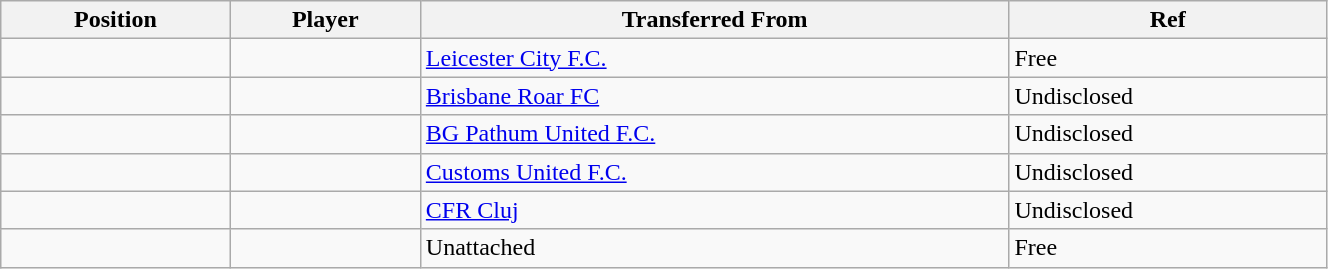<table class="wikitable sortable" style="width:70%; text-align:center; font-size:100%; text-align:left;">
<tr>
<th><strong>Position</strong></th>
<th><strong>Player</strong></th>
<th><strong>Transferred From</strong></th>
<th><strong>Ref</strong></th>
</tr>
<tr>
<td></td>
<td></td>
<td> <a href='#'>Leicester City F.C.</a></td>
<td>Free</td>
</tr>
<tr>
<td></td>
<td></td>
<td> <a href='#'>Brisbane Roar FC</a></td>
<td>Undisclosed</td>
</tr>
<tr>
<td></td>
<td></td>
<td> <a href='#'>BG Pathum United F.C.</a></td>
<td>Undisclosed</td>
</tr>
<tr>
<td></td>
<td></td>
<td> <a href='#'>Customs United F.C.</a></td>
<td>Undisclosed</td>
</tr>
<tr>
<td></td>
<td></td>
<td> <a href='#'>CFR Cluj</a></td>
<td>Undisclosed</td>
</tr>
<tr>
<td></td>
<td></td>
<td>Unattached</td>
<td>Free</td>
</tr>
</table>
